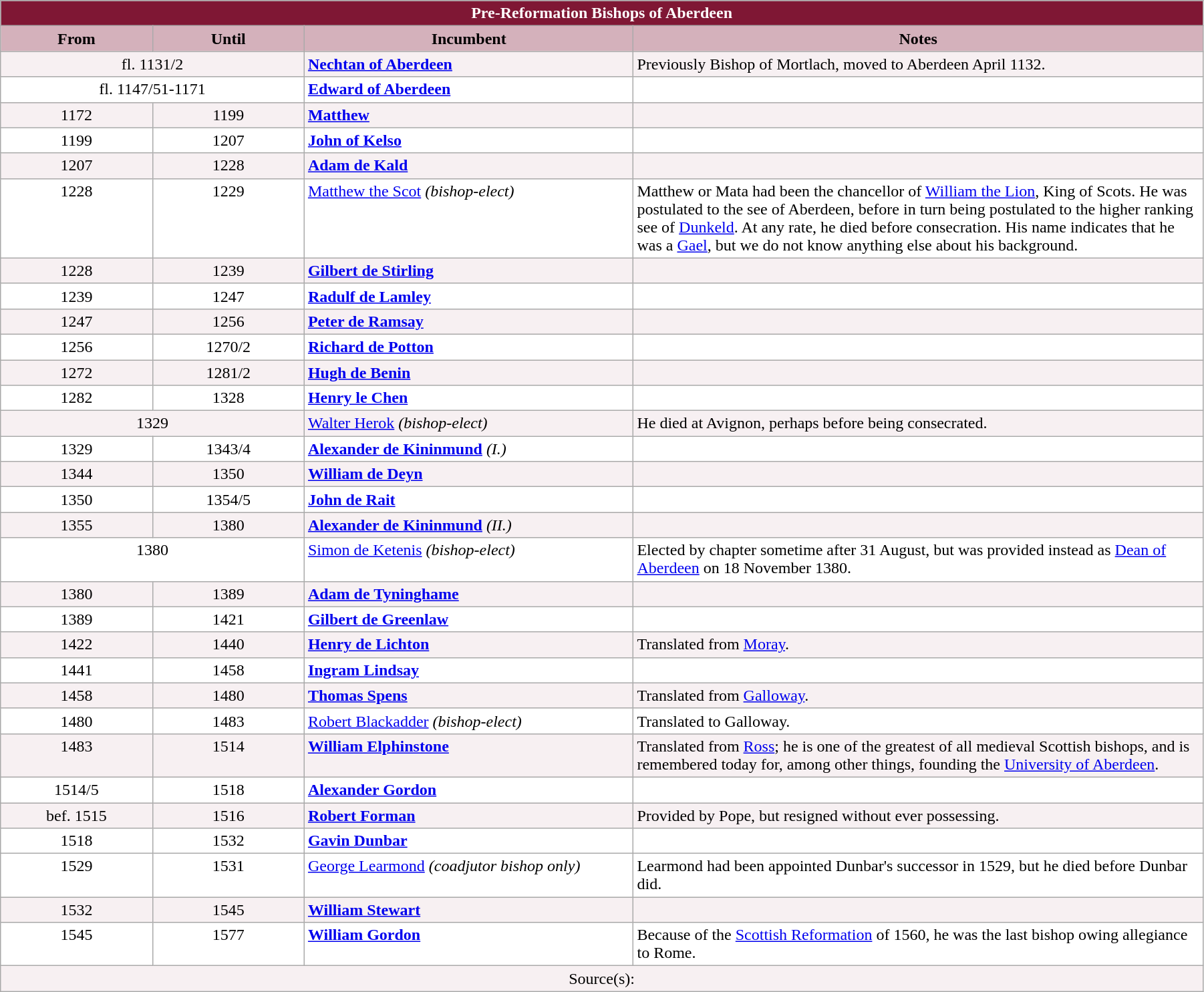<table class="wikitable" style="width:95%;" border="1" cellpadding="2">
<tr>
<th colspan="4" style="background-color: #7F1734; color: white;">Pre-Reformation Bishops of Aberdeen</th>
</tr>
<tr>
<th style="background-color: #D4B1BB; width: 12%;">From</th>
<th style="background-color: #D4B1BB; width: 12%;">Until</th>
<th style="background-color: #D4B1BB; width: 26%;">Incumbent</th>
<th style="background-color: #D4B1BB; width: 45%;">Notes</th>
</tr>
<tr valign="top" style="background-color: #F7F0F2;">
<td style="text-align: center;" colspan="2">fl. 1131/2</td>
<td><strong><a href='#'>Nechtan of Aberdeen</a></strong></td>
<td>Previously Bishop of Mortlach, moved to Aberdeen April 1132.</td>
</tr>
<tr valign="top" style="background-color: white;">
<td style="text-align: center;" colspan="2">fl. 1147/51-1171</td>
<td><strong><a href='#'>Edward of Aberdeen</a></strong></td>
<td></td>
</tr>
<tr valign="top" style="background-color: #F7F0F2;">
<td style="text-align: center;">1172</td>
<td style="text-align: center;">1199</td>
<td><strong><a href='#'>Matthew</a></strong></td>
<td></td>
</tr>
<tr valign="top" style="background-color: white;">
<td style="text-align: center;">1199</td>
<td style="text-align: center;">1207</td>
<td><strong><a href='#'>John of Kelso</a></strong></td>
<td></td>
</tr>
<tr valign="top" style="background-color: #F7F0F2;">
<td style="text-align: center;">1207</td>
<td style="text-align: center;">1228</td>
<td><strong><a href='#'>Adam de Kald</a></strong></td>
<td></td>
</tr>
<tr valign="top" style="background-color: white;">
<td style="text-align: center;">1228</td>
<td style="text-align: center;">1229</td>
<td><a href='#'>Matthew the Scot</a> <em>(bishop-elect)</em></td>
<td>Matthew or Mata had been the chancellor of <a href='#'>William the Lion</a>, King of Scots. He was postulated to the see of Aberdeen, before in turn being postulated to the higher ranking see of <a href='#'>Dunkeld</a>. At any rate, he died before consecration. His name indicates that he was a <a href='#'>Gael</a>, but we do not know anything else about his background.</td>
</tr>
<tr valign="top" style="background-color: #F7F0F2;">
<td style="text-align: center;">1228</td>
<td style="text-align: center;">1239</td>
<td><strong><a href='#'>Gilbert de Stirling</a></strong></td>
<td></td>
</tr>
<tr valign="top" style="background-color: white;">
<td style="text-align: center;">1239</td>
<td style="text-align: center;">1247</td>
<td><strong><a href='#'>Radulf de Lamley</a></strong></td>
<td></td>
</tr>
<tr valign="top" style="background-color: #F7F0F2;">
<td style="text-align: center;">1247</td>
<td style="text-align: center;">1256</td>
<td><strong><a href='#'>Peter de Ramsay</a></strong></td>
<td></td>
</tr>
<tr valign="top" style="background-color: white;">
<td style="text-align: center;">1256</td>
<td style="text-align: center;">1270/2</td>
<td><strong><a href='#'>Richard de Potton</a></strong></td>
<td></td>
</tr>
<tr valign="top" style="background-color: #F7F0F2;">
<td style="text-align: center;">1272</td>
<td style="text-align: center;">1281/2</td>
<td><strong><a href='#'>Hugh de Benin</a></strong></td>
<td></td>
</tr>
<tr valign="top" style="background-color: white;">
<td style="text-align: center;">1282</td>
<td style="text-align: center;">1328</td>
<td><strong><a href='#'>Henry le Chen</a></strong></td>
<td></td>
</tr>
<tr valign="top" style="background-color: #F7F0F2;">
<td style="text-align: center;" colspan="2">1329</td>
<td><a href='#'>Walter Herok</a> <em>(bishop-elect)</em></td>
<td>He died at Avignon, perhaps before being consecrated.</td>
</tr>
<tr valign="top" style="background-color: white;">
<td style="text-align: center;">1329</td>
<td style="text-align: center;">1343/4</td>
<td><strong><a href='#'>Alexander de Kininmund</a></strong> <em>(I.)</em></td>
<td></td>
</tr>
<tr valign="top" style="background-color: #F7F0F2;">
<td style="text-align: center;">1344</td>
<td style="text-align: center;">1350</td>
<td><strong><a href='#'>William de Deyn</a></strong></td>
<td></td>
</tr>
<tr valign="top" style="background-color: white;">
<td style="text-align: center;">1350</td>
<td style="text-align: center;">1354/5</td>
<td><strong><a href='#'>John de Rait</a></strong></td>
<td></td>
</tr>
<tr valign="top" style="background-color: #F7F0F2;">
<td style="text-align: center;">1355</td>
<td style="text-align: center;">1380</td>
<td><strong><a href='#'>Alexander de Kininmund</a></strong> <em>(II.)</em></td>
<td></td>
</tr>
<tr valign="top" style="background-color: white;">
<td style="text-align: center;" colspan="2">1380</td>
<td><a href='#'>Simon de Ketenis</a> <em>(bishop-elect)</em></td>
<td>Elected by chapter sometime after 31 August, but was provided instead as <a href='#'>Dean of Aberdeen</a> on 18 November 1380.</td>
</tr>
<tr valign="top" style="background-color: #F7F0F2;">
<td style="text-align: center;">1380</td>
<td style="text-align: center;">1389</td>
<td><strong><a href='#'>Adam de Tyninghame</a></strong></td>
<td></td>
</tr>
<tr valign="top" style="background-color: white;">
<td style="text-align: center;">1389</td>
<td style="text-align: center;">1421</td>
<td><strong><a href='#'>Gilbert de Greenlaw</a></strong></td>
<td></td>
</tr>
<tr valign="top" style="background-color: #F7F0F2;">
<td style="text-align: center;">1422</td>
<td style="text-align: center;">1440</td>
<td><strong><a href='#'>Henry de Lichton</a></strong></td>
<td>Translated from <a href='#'>Moray</a>.</td>
</tr>
<tr valign="top" style="background-color: white;">
<td style="text-align: center;">1441</td>
<td style="text-align: center;">1458</td>
<td><strong><a href='#'>Ingram Lindsay</a></strong></td>
<td></td>
</tr>
<tr valign="top" style="background-color: #F7F0F2;">
<td style="text-align: center;">1458</td>
<td style="text-align: center;">1480</td>
<td><strong><a href='#'>Thomas Spens</a></strong></td>
<td>Translated from <a href='#'>Galloway</a>.</td>
</tr>
<tr valign="top" style="background-color: white;">
<td style="text-align: center;">1480</td>
<td style="text-align: center;">1483</td>
<td><a href='#'>Robert Blackadder</a> <em>(bishop-elect)</em></td>
<td>Translated to Galloway.</td>
</tr>
<tr valign="top" style="background-color: #F7F0F2;">
<td style="text-align: center;">1483</td>
<td style="text-align: center;">1514</td>
<td><strong><a href='#'>William Elphinstone</a></strong></td>
<td>Translated from <a href='#'>Ross</a>; he is one of the greatest of all medieval Scottish bishops, and is remembered today for, among other things, founding the <a href='#'>University of Aberdeen</a>.</td>
</tr>
<tr valign="top" style="background-color: white;">
<td style="text-align: center;">1514/5</td>
<td style="text-align: center;">1518</td>
<td><strong><a href='#'>Alexander Gordon</a></strong></td>
<td></td>
</tr>
<tr valign="top" style="background-color: #F7F0F2;">
<td style="text-align: center;">bef. 1515</td>
<td style="text-align: center;">1516</td>
<td><strong><a href='#'>Robert Forman</a></strong></td>
<td>Provided by Pope, but resigned without ever possessing.</td>
</tr>
<tr valign="top" style="background-color: white;">
<td style="text-align: center;">1518</td>
<td style="text-align: center;">1532</td>
<td><strong><a href='#'>Gavin Dunbar</a></strong></td>
<td></td>
</tr>
<tr valign="top" style="background-color: white;">
<td style="text-align: center;">1529</td>
<td style="text-align: center;">1531</td>
<td><a href='#'>George Learmond</a> <em>(coadjutor bishop only)</em></td>
<td>Learmond had been appointed Dunbar's successor in 1529, but he died before Dunbar did.</td>
</tr>
<tr valign="top" style="background-color: #F7F0F2;">
<td style="text-align: center;">1532</td>
<td style="text-align: center;">1545</td>
<td><strong><a href='#'>William Stewart</a></strong></td>
<td></td>
</tr>
<tr valign="top" style="background-color: white;">
<td style="text-align: center;">1545</td>
<td style="text-align: center;">1577</td>
<td><strong><a href='#'>William Gordon</a></strong></td>
<td>Because of the <a href='#'>Scottish Reformation</a> of 1560, he was the last bishop owing allegiance to Rome.</td>
</tr>
<tr valign="top" style="background-color: #F7F0F2;">
<td align=center colspan=4>Source(s):</td>
</tr>
</table>
